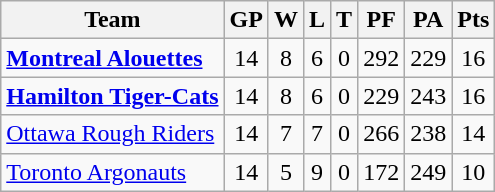<table class="wikitable">
<tr>
<th>Team</th>
<th>GP</th>
<th>W</th>
<th>L</th>
<th>T</th>
<th>PF</th>
<th>PA</th>
<th>Pts</th>
</tr>
<tr align="center">
<td align="left"><strong><a href='#'>Montreal Alouettes</a></strong></td>
<td>14</td>
<td>8</td>
<td>6</td>
<td>0</td>
<td>292</td>
<td>229</td>
<td>16</td>
</tr>
<tr align="center">
<td align="left"><strong><a href='#'>Hamilton Tiger-Cats</a></strong></td>
<td>14</td>
<td>8</td>
<td>6</td>
<td>0</td>
<td>229</td>
<td>243</td>
<td>16</td>
</tr>
<tr align="center">
<td align="left"><a href='#'>Ottawa Rough Riders</a></td>
<td>14</td>
<td>7</td>
<td>7</td>
<td>0</td>
<td>266</td>
<td>238</td>
<td>14</td>
</tr>
<tr align="center">
<td align="left"><a href='#'>Toronto Argonauts</a></td>
<td>14</td>
<td>5</td>
<td>9</td>
<td>0</td>
<td>172</td>
<td>249</td>
<td>10</td>
</tr>
</table>
